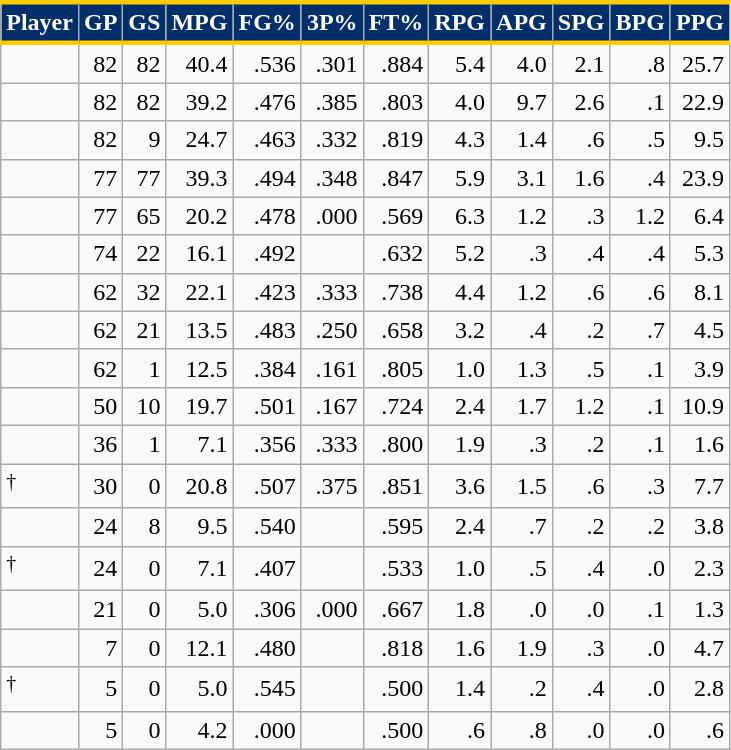<table class="wikitable sortable" style="text-align:right;">
<tr>
<th style="background:#002F6C; color:#FFFFFF; border-top:#FFCD00 3px solid; border-bottom:#FFCD00 3px solid;">Player</th>
<th style="background:#002F6C; color:#FFFFFF; border-top:#FFCD00 3px solid; border-bottom:#FFCD00 3px solid;">GP</th>
<th style="background:#002F6C; color:#FFFFFF; border-top:#FFCD00 3px solid; border-bottom:#FFCD00 3px solid;">GS</th>
<th style="background:#002F6C; color:#FFFFFF; border-top:#FFCD00 3px solid; border-bottom:#FFCD00 3px solid;">MPG</th>
<th style="background:#002F6C; color:#FFFFFF; border-top:#FFCD00 3px solid; border-bottom:#FFCD00 3px solid;">FG%</th>
<th style="background:#002F6C; color:#FFFFFF; border-top:#FFCD00 3px solid; border-bottom:#FFCD00 3px solid;">3P%</th>
<th style="background:#002F6C; color:#FFFFFF; border-top:#FFCD00 3px solid; border-bottom:#FFCD00 3px solid;">FT%</th>
<th style="background:#002F6C; color:#FFFFFF; border-top:#FFCD00 3px solid; border-bottom:#FFCD00 3px solid;">RPG</th>
<th style="background:#002F6C; color:#FFFFFF; border-top:#FFCD00 3px solid; border-bottom:#FFCD00 3px solid;">APG</th>
<th style="background:#002F6C; color:#FFFFFF; border-top:#FFCD00 3px solid; border-bottom:#FFCD00 3px solid;">SPG</th>
<th style="background:#002F6C; color:#FFFFFF; border-top:#FFCD00 3px solid; border-bottom:#FFCD00 3px solid;">BPG</th>
<th style="background:#002F6C; color:#FFFFFF; border-top:#FFCD00 3px solid; border-bottom:#FFCD00 3px solid;">PPG</th>
</tr>
<tr>
<td style="text-align:left;"></td>
<td>82</td>
<td>82</td>
<td>40.4</td>
<td>.536</td>
<td>.301</td>
<td>.884</td>
<td>5.4</td>
<td>4.0</td>
<td>2.1</td>
<td>.8</td>
<td>25.7</td>
</tr>
<tr>
<td style="text-align:left;"></td>
<td>82</td>
<td>82</td>
<td>39.2</td>
<td>.476</td>
<td>.385</td>
<td>.803</td>
<td>4.0</td>
<td>9.7</td>
<td>2.6</td>
<td>.1</td>
<td>22.9</td>
</tr>
<tr>
<td style="text-align:left;"></td>
<td>82</td>
<td>9</td>
<td>24.7</td>
<td>.463</td>
<td>.332</td>
<td>.819</td>
<td>4.3</td>
<td>1.4</td>
<td>.6</td>
<td>.5</td>
<td>9.5</td>
</tr>
<tr>
<td style="text-align:left;"></td>
<td>77</td>
<td>77</td>
<td>39.3</td>
<td>.494</td>
<td>.348</td>
<td>.847</td>
<td>5.9</td>
<td>3.1</td>
<td>1.6</td>
<td>.4</td>
<td>23.9</td>
</tr>
<tr>
<td style="text-align:left;"></td>
<td>77</td>
<td>65</td>
<td>20.2</td>
<td>.478</td>
<td>.000</td>
<td>.569</td>
<td>6.3</td>
<td>1.2</td>
<td>.3</td>
<td>1.2</td>
<td>6.4</td>
</tr>
<tr>
<td style="text-align:left;"></td>
<td>74</td>
<td>22</td>
<td>16.1</td>
<td>.492</td>
<td></td>
<td>.632</td>
<td>5.2</td>
<td>.3</td>
<td>.4</td>
<td>.4</td>
<td>5.3</td>
</tr>
<tr>
<td style="text-align:left;"></td>
<td>62</td>
<td>32</td>
<td>22.1</td>
<td>.423</td>
<td>.333</td>
<td>.738</td>
<td>4.4</td>
<td>1.2</td>
<td>.6</td>
<td>.6</td>
<td>8.1</td>
</tr>
<tr>
<td style="text-align:left;"></td>
<td>62</td>
<td>21</td>
<td>13.5</td>
<td>.483</td>
<td>.250</td>
<td>.658</td>
<td>3.2</td>
<td>.4</td>
<td>.2</td>
<td>.7</td>
<td>4.5</td>
</tr>
<tr>
<td style="text-align:left;"></td>
<td>62</td>
<td>1</td>
<td>12.5</td>
<td>.384</td>
<td>.161</td>
<td>.805</td>
<td>1.0</td>
<td>1.3</td>
<td>.5</td>
<td>.1</td>
<td>3.9</td>
</tr>
<tr>
<td style="text-align:left;"></td>
<td>50</td>
<td>10</td>
<td>19.7</td>
<td>.501</td>
<td>.167</td>
<td>.724</td>
<td>2.4</td>
<td>1.7</td>
<td>1.2</td>
<td>.1</td>
<td>10.9</td>
</tr>
<tr>
<td style="text-align:left;"></td>
<td>36</td>
<td>1</td>
<td>7.1</td>
<td>.356</td>
<td>.333</td>
<td>.800</td>
<td>1.9</td>
<td>.3</td>
<td>.2</td>
<td>.1</td>
<td>1.6</td>
</tr>
<tr>
<td style="text-align:left;"><sup>†</sup></td>
<td>30</td>
<td>0</td>
<td>20.8</td>
<td>.507</td>
<td>.375</td>
<td>.851</td>
<td>3.6</td>
<td>1.5</td>
<td>.6</td>
<td>.3</td>
<td>7.7</td>
</tr>
<tr>
<td style="text-align:left;"></td>
<td>24</td>
<td>8</td>
<td>9.5</td>
<td>.540</td>
<td></td>
<td>.595</td>
<td>2.4</td>
<td>.7</td>
<td>.2</td>
<td>.2</td>
<td>3.8</td>
</tr>
<tr>
<td style="text-align:left;"><sup>†</sup></td>
<td>24</td>
<td>0</td>
<td>7.1</td>
<td>.407</td>
<td></td>
<td>.533</td>
<td>1.0</td>
<td>.5</td>
<td>.4</td>
<td>.0</td>
<td>2.3</td>
</tr>
<tr>
<td style="text-align:left;"></td>
<td>21</td>
<td>0</td>
<td>5.0</td>
<td>.306</td>
<td>.000</td>
<td>.667</td>
<td>1.8</td>
<td>.0</td>
<td>.0</td>
<td>.1</td>
<td>1.3</td>
</tr>
<tr>
<td style="text-align:left;"></td>
<td>7</td>
<td>0</td>
<td>12.1</td>
<td>.480</td>
<td></td>
<td>.818</td>
<td>1.6</td>
<td>1.9</td>
<td>.3</td>
<td>.0</td>
<td>4.7</td>
</tr>
<tr>
<td style="text-align:left;"><sup>†</sup></td>
<td>5</td>
<td>0</td>
<td>5.0</td>
<td>.545</td>
<td></td>
<td>.500</td>
<td>1.4</td>
<td>.2</td>
<td>.4</td>
<td>.0</td>
<td>2.8</td>
</tr>
<tr>
<td style="text-align:left;"></td>
<td>5</td>
<td>0</td>
<td>4.2</td>
<td>.000</td>
<td></td>
<td>.500</td>
<td>.6</td>
<td>.8</td>
<td>.0</td>
<td>.0</td>
<td>.6</td>
</tr>
</table>
